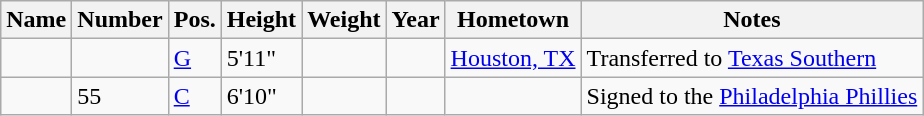<table class="wikitable sortable" border="1">
<tr>
<th>Name</th>
<th>Number</th>
<th>Pos.</th>
<th>Height</th>
<th>Weight</th>
<th>Year</th>
<th>Hometown</th>
<th class="unsortable">Notes</th>
</tr>
<tr>
<td></td>
<td></td>
<td><a href='#'>G</a></td>
<td>5'11"</td>
<td></td>
<td></td>
<td><a href='#'>Houston, TX</a></td>
<td>Transferred to <a href='#'>Texas Southern</a></td>
</tr>
<tr>
<td></td>
<td>55</td>
<td><a href='#'>C</a></td>
<td>6'10"</td>
<td></td>
<td></td>
<td></td>
<td>Signed to the <a href='#'>Philadelphia Phillies</a></td>
</tr>
</table>
